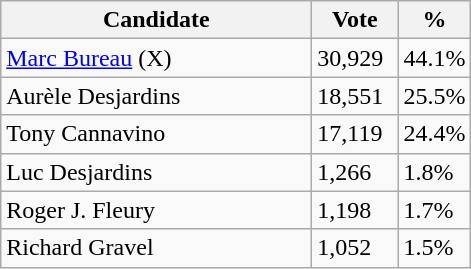<table class="wikitable">
<tr>
<th bgcolor="#DDDDFF" width="200px">Candidate</th>
<th bgcolor="#DDDDFF" width="50px">Vote</th>
<th bgcolor="#DDDDFF" width="30px">%</th>
</tr>
<tr>
<td><a href='#'>Marc Bureau</a> (X)</td>
<td>30,929</td>
<td>44.1%</td>
</tr>
<tr>
<td>Aurèle Desjardins</td>
<td>18,551</td>
<td>25.5%</td>
</tr>
<tr>
<td>Tony Cannavino</td>
<td>17,119</td>
<td>24.4%</td>
</tr>
<tr>
<td>Luc Desjardins</td>
<td>1,266</td>
<td>1.8%</td>
</tr>
<tr>
<td>Roger J. Fleury</td>
<td>1,198</td>
<td>1.7%</td>
</tr>
<tr>
<td>Richard Gravel</td>
<td>1,052</td>
<td>1.5%</td>
</tr>
</table>
